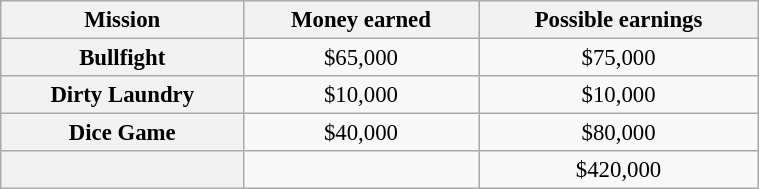<table class="wikitable plainrowheaders floatright" style="font-size: 95%; margin: 10px; text-align: center;" align="right" width="40%">
<tr>
<th scope="col">Mission</th>
<th scope="col">Money earned</th>
<th scope="col">Possible earnings</th>
</tr>
<tr>
<th scope="row">Bullfight</th>
<td>$65,000</td>
<td>$75,000</td>
</tr>
<tr>
<th scope="row">Dirty Laundry</th>
<td>$10,000</td>
<td>$10,000</td>
</tr>
<tr>
<th scope="row">Dice Game</th>
<td>$40,000</td>
<td>$80,000</td>
</tr>
<tr>
<th scope="row"><strong></strong></th>
<td><strong></strong></td>
<td>$420,000</td>
</tr>
</table>
